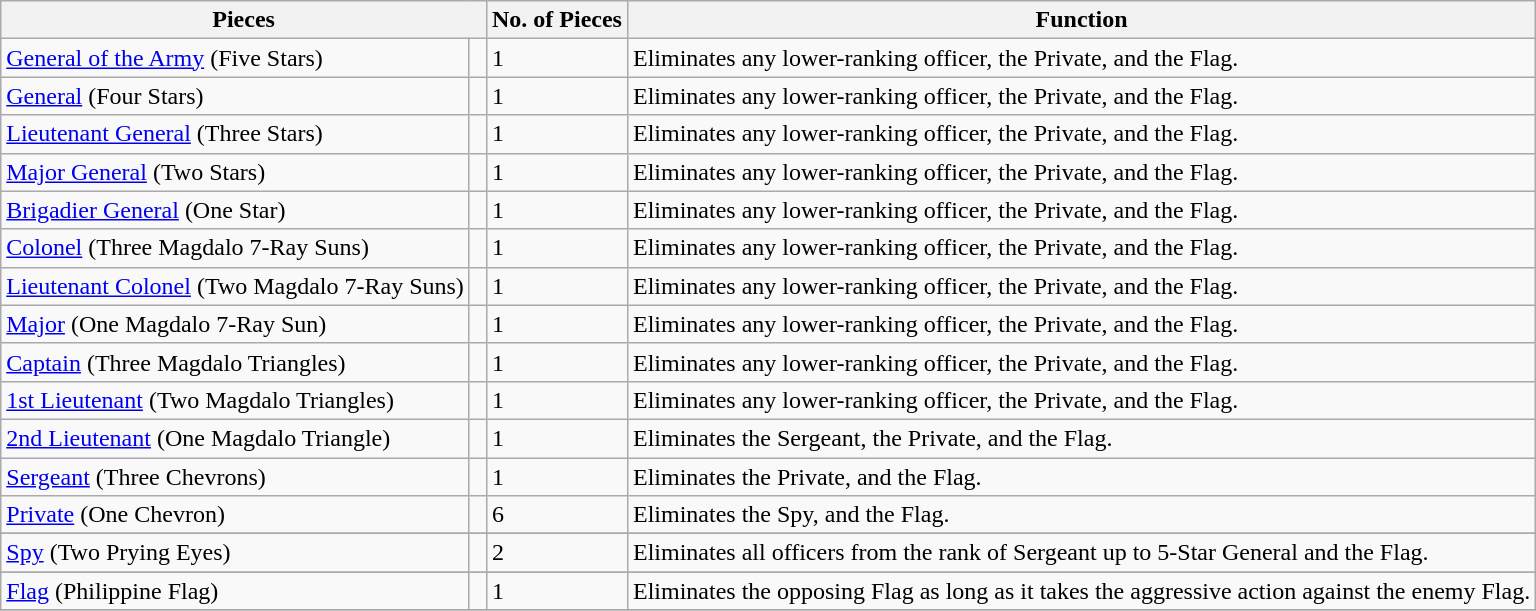<table class="wikitable">
<tr>
<th colspan=2>Pieces</th>
<th>No. of Pieces</th>
<th>Function</th>
</tr>
<tr>
<td><a href='#'>General of the Army</a> (Five Stars)</td>
<td> </td>
<td>1</td>
<td>Eliminates any lower-ranking officer, the Private, and the Flag.</td>
</tr>
<tr>
<td><a href='#'>General</a> (Four Stars)</td>
<td> </td>
<td>1</td>
<td>Eliminates any lower-ranking officer, the Private, and the Flag.</td>
</tr>
<tr>
<td><a href='#'>Lieutenant General</a> (Three Stars)</td>
<td> </td>
<td>1</td>
<td>Eliminates any lower-ranking officer, the Private, and the Flag.</td>
</tr>
<tr>
<td><a href='#'>Major General</a> (Two Stars)</td>
<td> </td>
<td>1</td>
<td>Eliminates any lower-ranking officer, the Private, and the Flag.</td>
</tr>
<tr>
<td><a href='#'>Brigadier General</a> (One Star)</td>
<td> </td>
<td>1</td>
<td>Eliminates any lower-ranking officer, the Private, and the Flag.</td>
</tr>
<tr>
<td><a href='#'>Colonel</a> (Three Magdalo 7-Ray Suns)</td>
<td> </td>
<td>1</td>
<td>Eliminates any lower-ranking officer, the Private, and the Flag.</td>
</tr>
<tr>
<td><a href='#'>Lieutenant Colonel</a> (Two Magdalo 7-Ray Suns)</td>
<td> </td>
<td>1</td>
<td>Eliminates any lower-ranking officer, the Private, and the Flag.</td>
</tr>
<tr>
<td><a href='#'>Major</a> (One Magdalo 7-Ray Sun)</td>
<td> </td>
<td>1</td>
<td>Eliminates any lower-ranking officer, the Private, and the Flag.</td>
</tr>
<tr>
<td><a href='#'>Captain</a> (Three Magdalo Triangles)</td>
<td> </td>
<td>1</td>
<td>Eliminates any lower-ranking officer, the Private, and the Flag.</td>
</tr>
<tr>
<td><a href='#'>1st Lieutenant</a> (Two Magdalo Triangles)</td>
<td> </td>
<td>1</td>
<td>Eliminates any lower-ranking officer, the Private, and the Flag.</td>
</tr>
<tr>
<td><a href='#'>2nd Lieutenant</a> (One Magdalo Triangle)</td>
<td> </td>
<td>1</td>
<td>Eliminates the Sergeant, the Private, and the Flag.</td>
</tr>
<tr>
<td><a href='#'>Sergeant</a> (Three Chevrons)</td>
<td> </td>
<td>1</td>
<td>Eliminates the Private, and the Flag.</td>
</tr>
<tr>
<td><a href='#'>Private</a> (One Chevron)</td>
<td> </td>
<td>6</td>
<td>Eliminates the Spy, and the Flag.</td>
</tr>
<tr>
</tr>
<tr>
<td><a href='#'>Spy</a> (Two Prying Eyes)</td>
<td> </td>
<td>2</td>
<td>Eliminates all officers from the rank of Sergeant up to 5-Star General and the Flag.</td>
</tr>
<tr>
</tr>
<tr>
<td><a href='#'>Flag</a> (Philippine Flag)</td>
<td> </td>
<td>1</td>
<td>Eliminates the opposing Flag as long as it takes the aggressive action against the enemy Flag.</td>
</tr>
<tr>
</tr>
</table>
